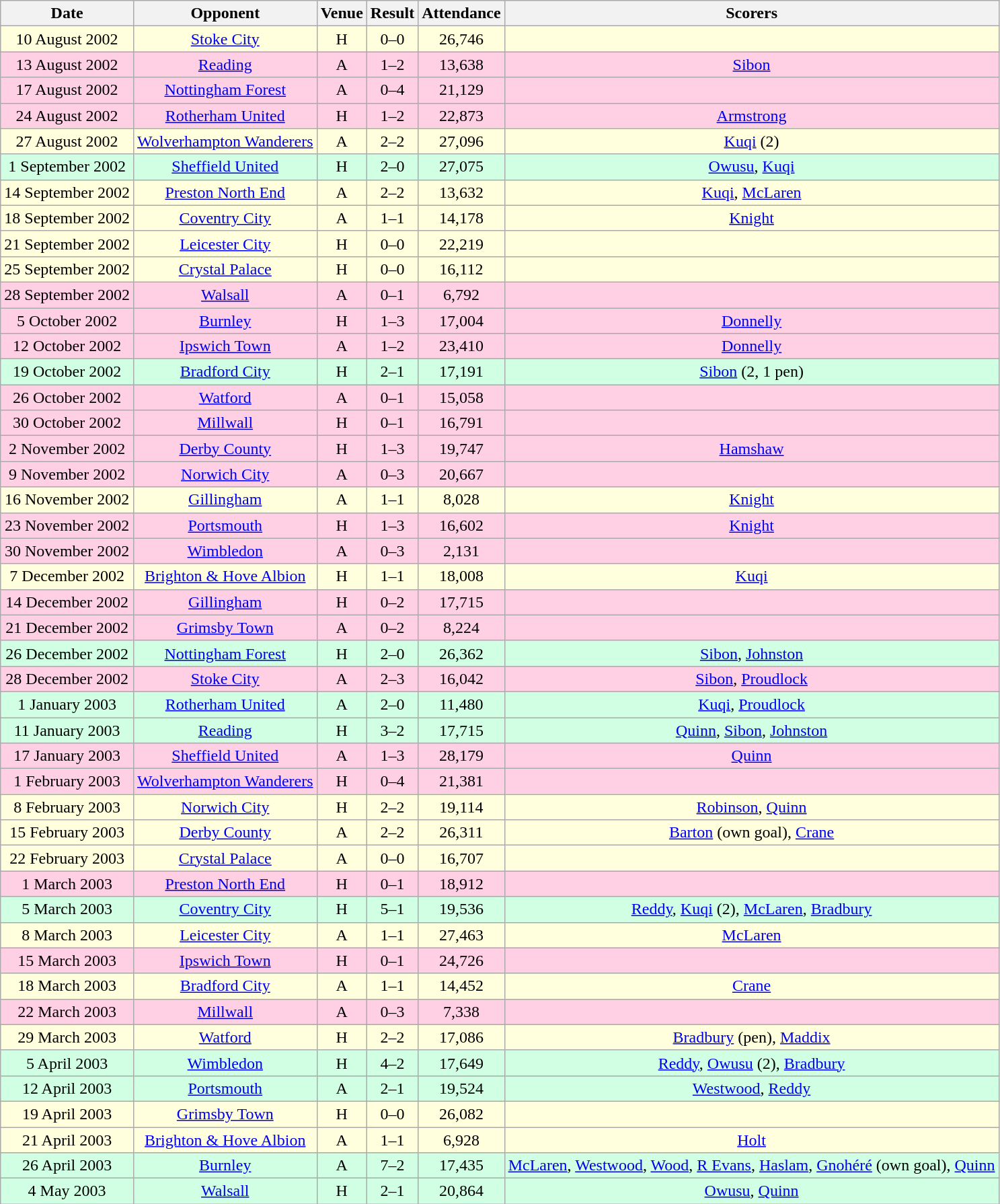<table class="wikitable sortable" style="font-size:100%; text-align:center">
<tr>
<th>Date</th>
<th>Opponent</th>
<th>Venue</th>
<th>Result</th>
<th>Attendance</th>
<th>Scorers</th>
</tr>
<tr style="background-color: #ffffdd;">
<td>10 August 2002</td>
<td><a href='#'>Stoke City</a></td>
<td>H</td>
<td>0–0</td>
<td>26,746</td>
<td></td>
</tr>
<tr style="background-color: #ffd0e3;">
<td>13 August 2002</td>
<td><a href='#'>Reading</a></td>
<td>A</td>
<td>1–2</td>
<td>13,638</td>
<td><a href='#'>Sibon</a></td>
</tr>
<tr style="background-color: #ffd0e3;">
<td>17 August 2002</td>
<td><a href='#'>Nottingham Forest</a></td>
<td>A</td>
<td>0–4</td>
<td>21,129</td>
<td></td>
</tr>
<tr style="background-color: #ffd0e3;">
<td>24 August 2002</td>
<td><a href='#'>Rotherham United</a></td>
<td>H</td>
<td>1–2</td>
<td>22,873</td>
<td><a href='#'>Armstrong</a></td>
</tr>
<tr style="background-color: #ffffdd;">
<td>27 August 2002</td>
<td><a href='#'>Wolverhampton Wanderers</a></td>
<td>A</td>
<td>2–2</td>
<td>27,096</td>
<td><a href='#'>Kuqi</a> (2)</td>
</tr>
<tr style="background-color: #d0ffe3;">
<td>1 September 2002</td>
<td><a href='#'>Sheffield United</a></td>
<td>H</td>
<td>2–0</td>
<td>27,075</td>
<td><a href='#'>Owusu</a>, <a href='#'>Kuqi</a></td>
</tr>
<tr style="background-color: #ffffdd;">
<td>14 September 2002</td>
<td><a href='#'>Preston North End</a></td>
<td>A</td>
<td>2–2</td>
<td>13,632</td>
<td><a href='#'>Kuqi</a>, <a href='#'>McLaren</a></td>
</tr>
<tr style="background-color: #ffffdd;">
<td>18 September 2002</td>
<td><a href='#'>Coventry City</a></td>
<td>A</td>
<td>1–1</td>
<td>14,178</td>
<td><a href='#'>Knight</a></td>
</tr>
<tr style="background-color: #ffffdd;">
<td>21 September 2002</td>
<td><a href='#'>Leicester City</a></td>
<td>H</td>
<td>0–0</td>
<td>22,219</td>
<td></td>
</tr>
<tr style="background-color: #ffffdd;">
<td>25 September 2002</td>
<td><a href='#'>Crystal Palace</a></td>
<td>H</td>
<td>0–0</td>
<td>16,112</td>
<td></td>
</tr>
<tr style="background-color: #ffd0e3;">
<td>28 September 2002</td>
<td><a href='#'>Walsall</a></td>
<td>A</td>
<td>0–1</td>
<td>6,792</td>
<td></td>
</tr>
<tr style="background-color: #ffd0e3;">
<td>5 October 2002</td>
<td><a href='#'>Burnley</a></td>
<td>H</td>
<td>1–3</td>
<td>17,004</td>
<td><a href='#'>Donnelly</a></td>
</tr>
<tr style="background-color: #ffd0e3;">
<td>12 October 2002</td>
<td><a href='#'>Ipswich Town</a></td>
<td>A</td>
<td>1–2</td>
<td>23,410</td>
<td><a href='#'>Donnelly</a></td>
</tr>
<tr style="background-color: #d0ffe3;">
<td>19 October 2002</td>
<td><a href='#'>Bradford City</a></td>
<td>H</td>
<td>2–1</td>
<td>17,191</td>
<td><a href='#'>Sibon</a> (2, 1 pen)</td>
</tr>
<tr style="background-color: #ffd0e3;">
<td>26 October 2002</td>
<td><a href='#'>Watford</a></td>
<td>A</td>
<td>0–1</td>
<td>15,058</td>
<td></td>
</tr>
<tr style="background-color: #ffd0e3;">
<td>30 October 2002</td>
<td><a href='#'>Millwall</a></td>
<td>H</td>
<td>0–1</td>
<td>16,791</td>
<td></td>
</tr>
<tr style="background-color: #ffd0e3;">
<td>2 November 2002</td>
<td><a href='#'>Derby County</a></td>
<td>H</td>
<td>1–3</td>
<td>19,747</td>
<td><a href='#'>Hamshaw</a></td>
</tr>
<tr style="background-color: #ffd0e3;">
<td>9 November 2002</td>
<td><a href='#'>Norwich City</a></td>
<td>A</td>
<td>0–3</td>
<td>20,667</td>
<td></td>
</tr>
<tr style="background-color: #ffffdd;">
<td>16 November 2002</td>
<td><a href='#'>Gillingham</a></td>
<td>A</td>
<td>1–1</td>
<td>8,028</td>
<td><a href='#'>Knight</a></td>
</tr>
<tr style="background-color: #ffd0e3;">
<td>23 November 2002</td>
<td><a href='#'>Portsmouth</a></td>
<td>H</td>
<td>1–3</td>
<td>16,602</td>
<td><a href='#'>Knight</a></td>
</tr>
<tr style="background-color: #ffd0e3;">
<td>30 November 2002</td>
<td><a href='#'>Wimbledon</a></td>
<td>A</td>
<td>0–3</td>
<td>2,131</td>
<td></td>
</tr>
<tr style="background-color: #ffffdd;">
<td>7 December 2002</td>
<td><a href='#'>Brighton & Hove Albion</a></td>
<td>H</td>
<td>1–1</td>
<td>18,008</td>
<td><a href='#'>Kuqi</a></td>
</tr>
<tr style="background-color: #ffd0e3;">
<td>14 December 2002</td>
<td><a href='#'>Gillingham</a></td>
<td>H</td>
<td>0–2</td>
<td>17,715</td>
<td></td>
</tr>
<tr style="background-color: #ffd0e3;">
<td>21 December 2002</td>
<td><a href='#'>Grimsby Town</a></td>
<td>A</td>
<td>0–2</td>
<td>8,224</td>
<td></td>
</tr>
<tr style="background-color: #d0ffe3;">
<td>26 December 2002</td>
<td><a href='#'>Nottingham Forest</a></td>
<td>H</td>
<td>2–0</td>
<td>26,362</td>
<td><a href='#'>Sibon</a>, <a href='#'>Johnston</a></td>
</tr>
<tr style="background-color: #ffd0e3;">
<td>28 December 2002</td>
<td><a href='#'>Stoke City</a></td>
<td>A</td>
<td>2–3</td>
<td>16,042</td>
<td><a href='#'>Sibon</a>, <a href='#'>Proudlock</a></td>
</tr>
<tr style="background-color: #d0ffe3;">
<td>1 January 2003</td>
<td><a href='#'>Rotherham United</a></td>
<td>A</td>
<td>2–0</td>
<td>11,480</td>
<td><a href='#'>Kuqi</a>, <a href='#'>Proudlock</a></td>
</tr>
<tr style="background-color: #d0ffe3;">
<td>11 January 2003</td>
<td><a href='#'>Reading</a></td>
<td>H</td>
<td>3–2</td>
<td>17,715</td>
<td><a href='#'>Quinn</a>, <a href='#'>Sibon</a>, <a href='#'>Johnston</a></td>
</tr>
<tr style="background-color: #ffd0e3;">
<td>17 January 2003</td>
<td><a href='#'>Sheffield United</a></td>
<td>A</td>
<td>1–3</td>
<td>28,179</td>
<td><a href='#'>Quinn</a></td>
</tr>
<tr style="background-color: #ffd0e3;">
<td>1 February 2003</td>
<td><a href='#'>Wolverhampton Wanderers</a></td>
<td>H</td>
<td>0–4</td>
<td>21,381</td>
<td></td>
</tr>
<tr style="background-color: #ffffdd;">
<td>8 February 2003</td>
<td><a href='#'>Norwich City</a></td>
<td>H</td>
<td>2–2</td>
<td>19,114</td>
<td><a href='#'>Robinson</a>, <a href='#'>Quinn</a></td>
</tr>
<tr style="background-color: #ffffdd;">
<td>15 February 2003</td>
<td><a href='#'>Derby County</a></td>
<td>A</td>
<td>2–2</td>
<td>26,311</td>
<td><a href='#'>Barton</a> (own goal), <a href='#'>Crane</a></td>
</tr>
<tr style="background-color: #ffffdd;">
<td>22 February 2003</td>
<td><a href='#'>Crystal Palace</a></td>
<td>A</td>
<td>0–0</td>
<td>16,707</td>
<td></td>
</tr>
<tr style="background-color: #ffd0e3;">
<td>1 March 2003</td>
<td><a href='#'>Preston North End</a></td>
<td>H</td>
<td>0–1</td>
<td>18,912</td>
<td></td>
</tr>
<tr style="background-color: #d0ffe3;">
<td>5 March 2003</td>
<td><a href='#'>Coventry City</a></td>
<td>H</td>
<td>5–1</td>
<td>19,536</td>
<td><a href='#'>Reddy</a>, <a href='#'>Kuqi</a> (2), <a href='#'>McLaren</a>, <a href='#'>Bradbury</a></td>
</tr>
<tr style="background-color: #ffffdd;">
<td>8 March 2003</td>
<td><a href='#'>Leicester City</a></td>
<td>A</td>
<td>1–1</td>
<td>27,463</td>
<td><a href='#'>McLaren</a></td>
</tr>
<tr style="background-color: #ffd0e3;">
<td>15 March 2003</td>
<td><a href='#'>Ipswich Town</a></td>
<td>H</td>
<td>0–1</td>
<td>24,726</td>
<td></td>
</tr>
<tr style="background-color: #ffffdd;">
<td>18 March 2003</td>
<td><a href='#'>Bradford City</a></td>
<td>A</td>
<td>1–1</td>
<td>14,452</td>
<td><a href='#'>Crane</a></td>
</tr>
<tr style="background-color: #ffd0e3;">
<td>22 March 2003</td>
<td><a href='#'>Millwall</a></td>
<td>A</td>
<td>0–3</td>
<td>7,338</td>
<td></td>
</tr>
<tr style="background-color: #ffffdd;">
<td>29 March 2003</td>
<td><a href='#'>Watford</a></td>
<td>H</td>
<td>2–2</td>
<td>17,086</td>
<td><a href='#'>Bradbury</a> (pen), <a href='#'>Maddix</a></td>
</tr>
<tr style="background-color: #d0ffe3;">
<td>5 April 2003</td>
<td><a href='#'>Wimbledon</a></td>
<td>H</td>
<td>4–2</td>
<td>17,649</td>
<td><a href='#'>Reddy</a>, <a href='#'>Owusu</a> (2), <a href='#'>Bradbury</a></td>
</tr>
<tr style="background-color: #d0ffe3;">
<td>12 April 2003</td>
<td><a href='#'>Portsmouth</a></td>
<td>A</td>
<td>2–1</td>
<td>19,524</td>
<td><a href='#'>Westwood</a>, <a href='#'>Reddy</a></td>
</tr>
<tr style="background-color: #ffffdd;">
<td>19 April 2003</td>
<td><a href='#'>Grimsby Town</a></td>
<td>H</td>
<td>0–0</td>
<td>26,082</td>
<td></td>
</tr>
<tr style="background-color: #ffffdd;">
<td>21 April 2003</td>
<td><a href='#'>Brighton & Hove Albion</a></td>
<td>A</td>
<td>1–1</td>
<td>6,928</td>
<td><a href='#'>Holt</a></td>
</tr>
<tr style="background-color: #d0ffe3;">
<td>26 April 2003</td>
<td><a href='#'>Burnley</a></td>
<td>A</td>
<td>7–2</td>
<td>17,435</td>
<td><a href='#'>McLaren</a>, <a href='#'>Westwood</a>, <a href='#'>Wood</a>, <a href='#'>R Evans</a>, <a href='#'>Haslam</a>, <a href='#'>Gnohéré</a> (own goal), <a href='#'>Quinn</a></td>
</tr>
<tr style="background-color: #d0ffe3;">
<td>4 May 2003</td>
<td><a href='#'>Walsall</a></td>
<td>H</td>
<td>2–1</td>
<td>20,864</td>
<td><a href='#'>Owusu</a>, <a href='#'>Quinn</a></td>
</tr>
</table>
